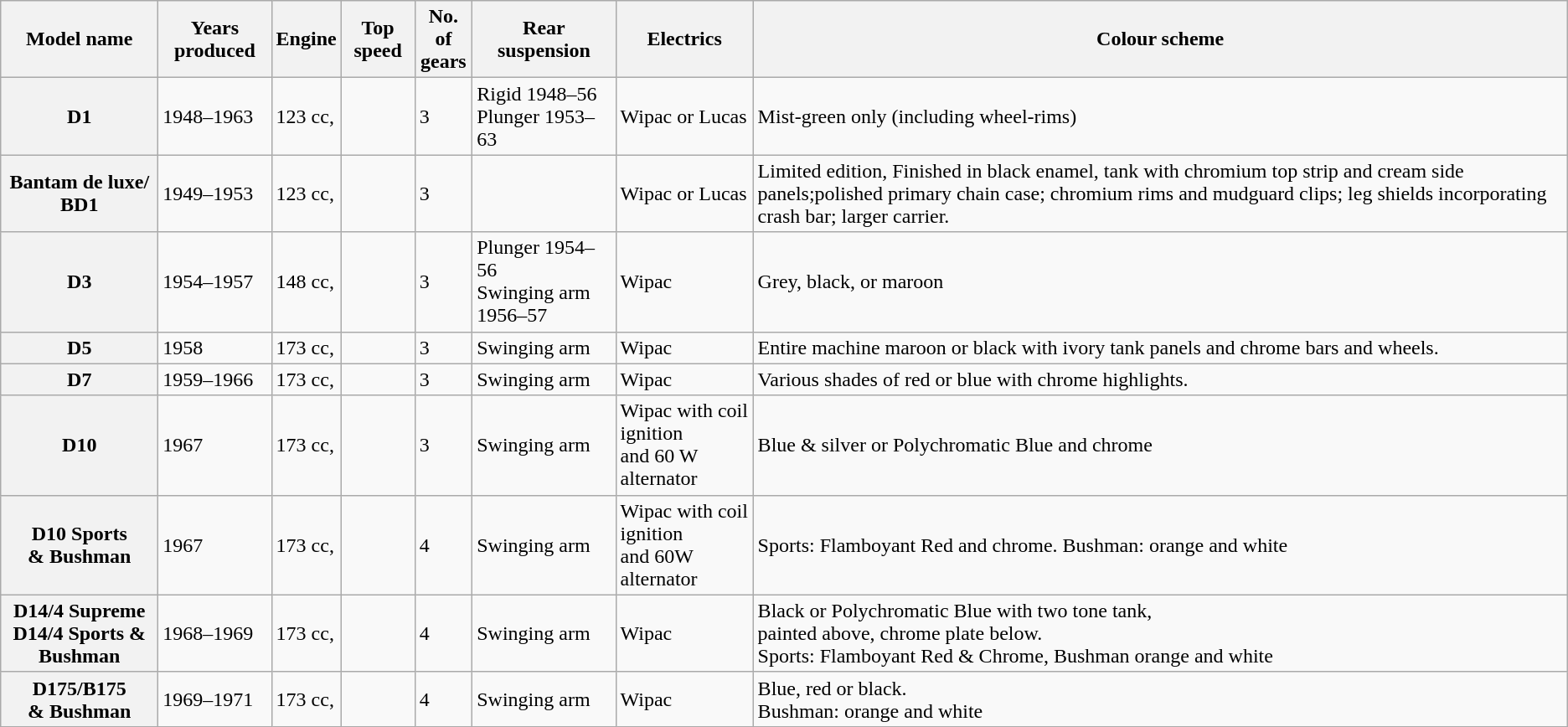<table class="wikitable">
<tr>
<th>Model name</th>
<th>Years produced</th>
<th>Engine</th>
<th>Top speed</th>
<th>No. of<br>gears</th>
<th>Rear<br>suspension</th>
<th>Electrics</th>
<th>Colour scheme</th>
</tr>
<tr>
<th>D1</th>
<td>1948–1963</td>
<td>123 cc, </td>
<td></td>
<td>3</td>
<td>Rigid 1948–56<br>Plunger 1953–63</td>
<td>Wipac or Lucas</td>
<td>Mist-green only (including wheel-rims)</td>
</tr>
<tr>
<th>Bantam de luxe/ BD1</th>
<td>1949–1953</td>
<td>123 cc, </td>
<td></td>
<td>3</td>
<td></td>
<td>Wipac or Lucas</td>
<td>Limited edition, Finished in black enamel, tank with chromium top strip and cream side panels;polished primary chain case; chromium rims and mudguard clips; leg shields incorporating crash bar; larger carrier.</td>
</tr>
<tr>
<th>D3</th>
<td>1954–1957</td>
<td>148 cc, </td>
<td></td>
<td>3</td>
<td>Plunger 1954–56<br>Swinging arm 1956–57</td>
<td>Wipac</td>
<td>Grey, black, or maroon</td>
</tr>
<tr>
<th>D5</th>
<td>1958</td>
<td>173 cc, </td>
<td></td>
<td>3</td>
<td>Swinging arm</td>
<td>Wipac</td>
<td>Entire machine maroon or black with ivory tank panels and chrome bars and wheels.</td>
</tr>
<tr>
<th>D7</th>
<td>1959–1966</td>
<td>173 cc, </td>
<td></td>
<td>3</td>
<td>Swinging arm</td>
<td>Wipac</td>
<td>Various shades of red or blue with chrome highlights.</td>
</tr>
<tr>
<th>D10</th>
<td>1967</td>
<td>173 cc, </td>
<td></td>
<td>3</td>
<td>Swinging arm</td>
<td>Wipac with coil ignition<br>and 60 W alternator</td>
<td>Blue & silver or Polychromatic Blue and chrome</td>
</tr>
<tr>
<th>D10 Sports<br>& Bushman</th>
<td>1967</td>
<td>173 cc, </td>
<td></td>
<td>4</td>
<td>Swinging arm</td>
<td>Wipac with coil ignition<br>and 60W alternator</td>
<td>Sports: Flamboyant Red and chrome. Bushman: orange and white</td>
</tr>
<tr>
<th>D14/4 Supreme<br>D14/4 Sports & Bushman</th>
<td>1968–1969</td>
<td>173 cc, </td>
<td></td>
<td>4</td>
<td>Swinging arm</td>
<td>Wipac</td>
<td>Black or Polychromatic Blue with two tone tank,<br>painted above, chrome plate below.<br>Sports: Flamboyant Red & Chrome, Bushman orange and white</td>
</tr>
<tr>
<th>D175/B175<br>& Bushman</th>
<td>1969–1971</td>
<td>173 cc, </td>
<td></td>
<td>4</td>
<td>Swinging arm</td>
<td>Wipac</td>
<td>Blue, red or black.<br>Bushman: orange and white</td>
</tr>
</table>
